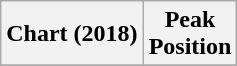<table class="wikitable sortable plainrowheaders" style="text-align:center">
<tr>
<th>Chart (2018)</th>
<th>Peak <br> Position</th>
</tr>
<tr>
</tr>
</table>
